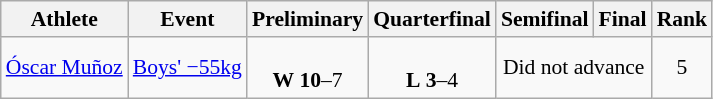<table class="wikitable" style="text-align:left; font-size:90%">
<tr>
<th>Athlete</th>
<th>Event</th>
<th>Preliminary</th>
<th>Quarterfinal</th>
<th>Semifinal</th>
<th>Final</th>
<th>Rank</th>
</tr>
<tr>
<td><a href='#'>Óscar Muñoz</a></td>
<td><a href='#'>Boys' −55kg</a></td>
<td align=center> <br> <strong>W</strong> <strong>10</strong>–7</td>
<td align=center> <br> <strong>L</strong> <strong>3</strong>–4</td>
<td align=center colspan=2>Did not advance</td>
<td align=center>5</td>
</tr>
</table>
